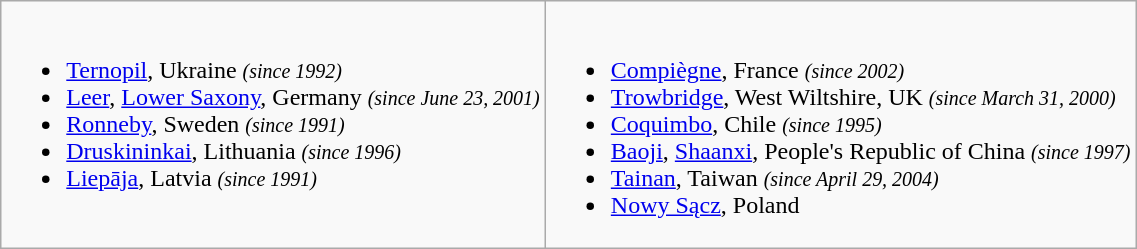<table class="wikitable">
<tr valign="top">
<td><br><ul><li> <a href='#'>Ternopil</a>, Ukraine <small><em>(since 1992)</em></small></li><li> <a href='#'>Leer</a>, <a href='#'>Lower Saxony</a>, Germany <small><em>(since June 23, 2001)</em></small></li><li> <a href='#'>Ronneby</a>, Sweden <small><em>(since 1991)</em></small></li><li> <a href='#'>Druskininkai</a>, Lithuania <small><em>(since 1996)</em></small></li><li> <a href='#'>Liepāja</a>, Latvia <small><em>(since 1991)</em></small></li></ul></td>
<td><br><ul><li> <a href='#'>Compiègne</a>, France <small><em>(since 2002)</em></small></li><li> <a href='#'>Trowbridge</a>, West Wiltshire, UK <small><em>(since March 31, 2000)</em></small></li><li> <a href='#'>Coquimbo</a>, Chile <small><em>(since 1995)</em></small></li><li> <a href='#'>Baoji</a>, <a href='#'>Shaanxi</a>, People's Republic of China <small><em>(since 1997)</em></small></li><li> <a href='#'>Tainan</a>, Taiwan <small><em>(since April 29, 2004)</em></small></li><li> <a href='#'>Nowy Sącz</a>, Poland</li></ul></td>
</tr>
</table>
